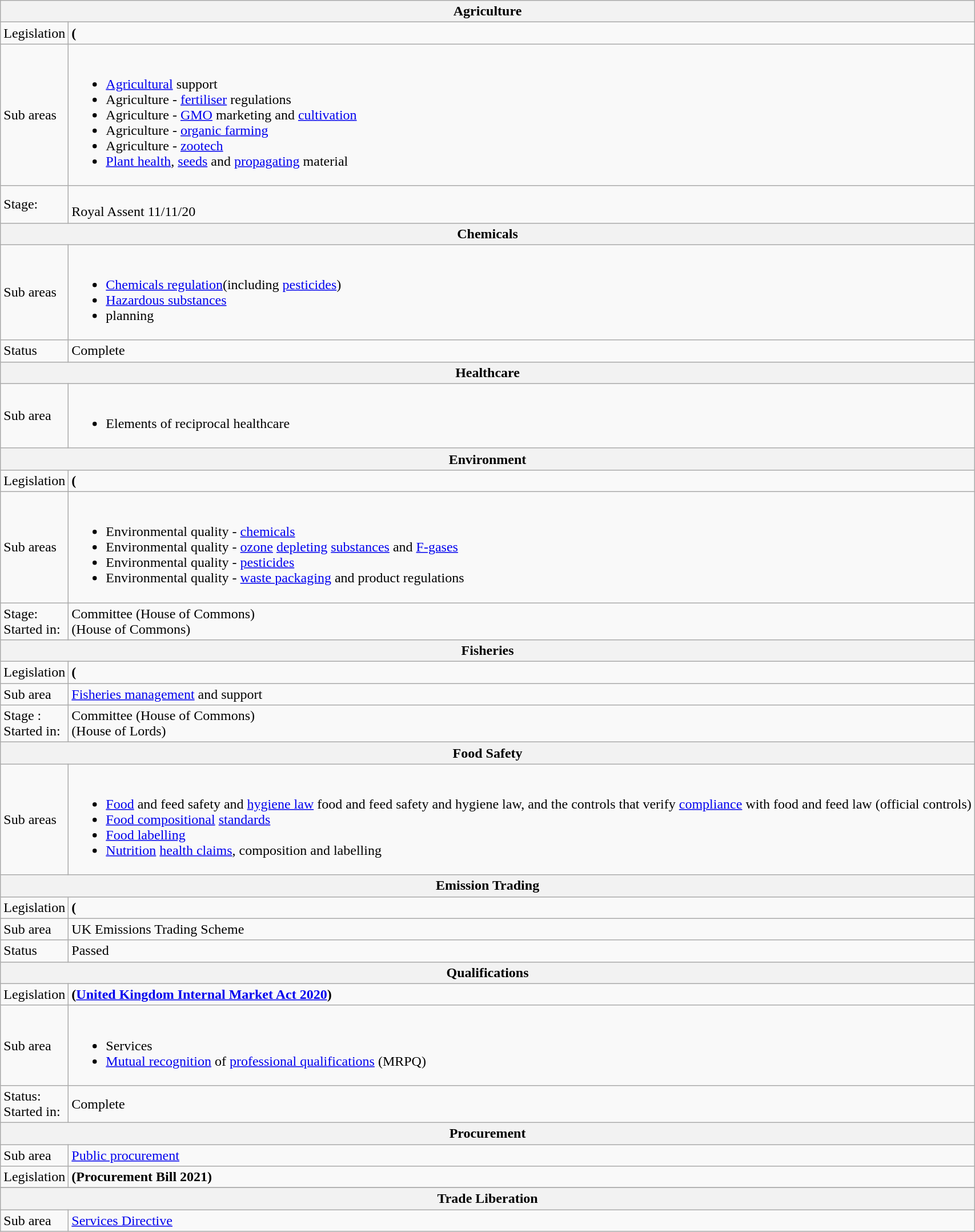<table class="wikitable">
<tr>
<th colspan="2"><strong>Agriculture</strong></th>
</tr>
<tr>
<td>Legislation</td>
<td><strong>(</strong></td>
</tr>
<tr>
<td>Sub areas</td>
<td><br><ul><li><a href='#'>Agricultural</a> support</li><li>Agriculture - <a href='#'>fertiliser</a> regulations</li><li>Agriculture - <a href='#'>GMO</a> marketing and <a href='#'>cultivation</a></li><li>Agriculture - <a href='#'>organic farming</a></li><li>Agriculture - <a href='#'>zootech</a></li><li><a href='#'>Plant health</a>, <a href='#'>seeds</a> and <a href='#'>propagating</a> material</li></ul></td>
</tr>
<tr>
<td>Stage:</td>
<td><br>Royal Assent 11/11/20</td>
</tr>
<tr>
<th colspan="2">Chemicals</th>
</tr>
<tr>
<td>Sub areas</td>
<td><br><ul><li><a href='#'>Chemicals regulation</a>(including <a href='#'>pesticides</a>)</li><li><a href='#'>Hazardous substances</a></li><li>planning</li></ul></td>
</tr>
<tr>
<td>Status</td>
<td>Complete</td>
</tr>
<tr>
<th colspan="2">Healthcare</th>
</tr>
<tr>
<td>Sub area</td>
<td><br><ul><li>Elements of reciprocal healthcare</li></ul></td>
</tr>
<tr>
<th colspan="2">Environment</th>
</tr>
<tr>
<td>Legislation</td>
<td><strong>(</strong></td>
</tr>
<tr>
<td>Sub areas</td>
<td><br><ul><li>Environmental quality - <a href='#'>chemicals</a></li><li>Environmental quality - <a href='#'>ozone</a> <a href='#'>depleting</a> <a href='#'>substances</a> and <a href='#'>F-gases</a></li><li>Environmental quality - <a href='#'>pesticides</a></li><li>Environmental quality - <a href='#'>waste packaging</a> and product regulations</li></ul></td>
</tr>
<tr>
<td>Stage:<br>Started in:</td>
<td>Committee (House of Commons)<br>(House of Commons)</td>
</tr>
<tr>
<th colspan="2">Fisheries</th>
</tr>
<tr>
<td>Legislation</td>
<td><strong>(</strong></td>
</tr>
<tr>
<td>Sub area</td>
<td><a href='#'>Fisheries management</a> and support</td>
</tr>
<tr>
<td>Stage :<br>Started in:</td>
<td>Committee (House of Commons)<br>(House of Lords)</td>
</tr>
<tr>
<th colspan="2">Food Safety</th>
</tr>
<tr>
<td>Sub areas</td>
<td><br><ul><li><a href='#'>Food</a> and feed safety and <a href='#'>hygiene law</a> food and feed safety and hygiene law, and the controls that verify <a href='#'>compliance</a> with food and feed law (official controls)</li><li><a href='#'>Food compositional</a> <a href='#'>standards</a></li><li><a href='#'>Food labelling</a></li><li><a href='#'>Nutrition</a> <a href='#'>health claims</a>, composition and labelling</li></ul></td>
</tr>
<tr>
<th colspan="2">Emission Trading</th>
</tr>
<tr>
<td>Legislation</td>
<td><strong>(</strong><br> </td>
</tr>
<tr>
<td>Sub area</td>
<td>UK Emissions Trading Scheme</td>
</tr>
<tr>
<td>Status</td>
<td>Passed</td>
</tr>
<tr>
<th colspan="2">Qualifications</th>
</tr>
<tr>
<td>Legislation</td>
<td><strong>(<a href='#'>United Kingdom Internal Market Act 2020</a>)</strong></td>
</tr>
<tr>
<td>Sub area</td>
<td><br><ul><li>Services</li><li><a href='#'>Mutual recognition</a> of <a href='#'>professional qualifications</a> (MRPQ)</li></ul></td>
</tr>
<tr>
<td>Status:<br>Started in:</td>
<td>Complete</td>
</tr>
<tr>
<th colspan="2">Procurement</th>
</tr>
<tr>
<td>Sub area</td>
<td><a href='#'>Public procurement</a></td>
</tr>
<tr>
<td>Legislation</td>
<td><strong>(Procurement Bill 2021)</strong></td>
</tr>
<tr>
</tr>
<tr>
<th colspan="2">Trade Liberation</th>
</tr>
<tr>
<td>Sub area</td>
<td><a href='#'>Services Directive</a></td>
</tr>
</table>
